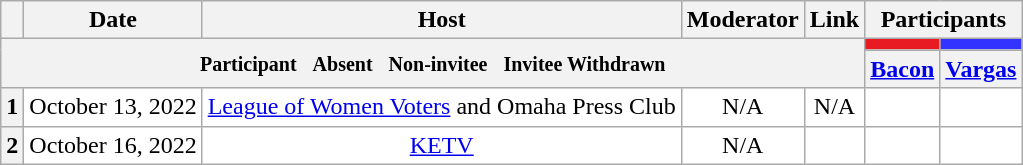<table class="wikitable" style="text-align:center;">
<tr>
<th scope="col"></th>
<th scope="col">Date</th>
<th scope="col">Host</th>
<th scope="col">Moderator</th>
<th scope="col">Link</th>
<th colspan="2" scope="col">Participants</th>
</tr>
<tr>
<th colspan="5" rowspan="2"> <small>Participant  </small> <small>Absent  </small> <small>Non-invitee  </small> <small>Invitee Withdrawn</small></th>
<th scope="col" style="background:#E81B23;"></th>
<th scope="col" style="background:#33f;"></th>
</tr>
<tr>
<th scope="col"><a href='#'>Bacon</a></th>
<th scope="col"><a href='#'>Vargas</a></th>
</tr>
<tr style="background:#fff;">
<th scope="row">1</th>
<td style="white-space:nowrap;">October 13, 2022</td>
<td style="white-space:nowrap;"><a href='#'>League of Women Voters</a> and Omaha Press Club</td>
<td style="white-space:nowrap;">N/A</td>
<td style="white-space:nowrap;">N/A</td>
<td></td>
<td></td>
</tr>
<tr style="background:#fff;">
<th>2</th>
<td style="white-space:nowrap;">October 16, 2022</td>
<td style="white-space:nowrap;"><a href='#'>KETV</a></td>
<td style="white-space:nowrap;">N/A</td>
<td style="white-space:nowrap;"></td>
<td></td>
<td></td>
</tr>
</table>
